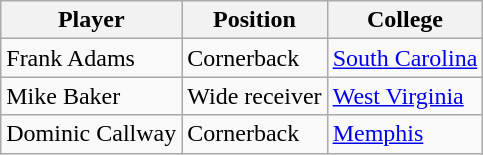<table class="wikitable">
<tr>
<th>Player</th>
<th>Position</th>
<th>College</th>
</tr>
<tr>
<td>Frank Adams</td>
<td>Cornerback</td>
<td><a href='#'>South Carolina</a></td>
</tr>
<tr>
<td>Mike Baker</td>
<td>Wide receiver</td>
<td><a href='#'>West Virginia</a></td>
</tr>
<tr>
<td>Dominic Callway</td>
<td>Cornerback</td>
<td><a href='#'>Memphis</a></td>
</tr>
</table>
